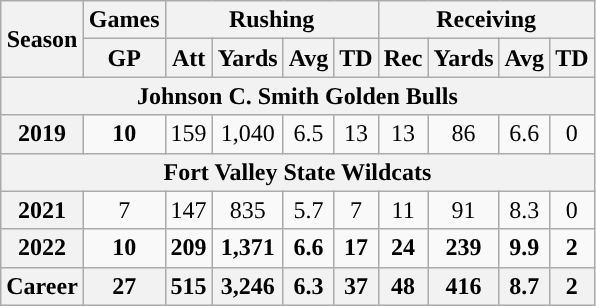<table class="wikitable" style="text-align:center;">
<tr>
<th rowspan="2">Season</th>
<th colspan="1">Games</th>
<th colspan="4">Rushing</th>
<th colspan="4">Receiving</th>
</tr>
<tr>
<th>GP</th>
<th>Att</th>
<th>Yards</th>
<th>Avg</th>
<th>TD</th>
<th>Rec</th>
<th>Yards</th>
<th>Avg</th>
<th>TD</th>
</tr>
<tr>
<th colspan="11">Johnson C. Smith Golden Bulls</th>
</tr>
<tr>
<th>2019</th>
<td><strong>10</strong></td>
<td>159</td>
<td>1,040</td>
<td>6.5</td>
<td>13</td>
<td>13</td>
<td>86</td>
<td>6.6</td>
<td>0</td>
</tr>
<tr>
<th colspan="11">Fort Valley State Wildcats</th>
</tr>
<tr>
<th>2021</th>
<td>7</td>
<td>147</td>
<td>835</td>
<td>5.7</td>
<td>7</td>
<td>11</td>
<td>91</td>
<td>8.3</td>
<td>0</td>
</tr>
<tr>
<th>2022</th>
<td><strong>10</strong></td>
<td><strong>209</strong></td>
<td><strong>1,371</strong></td>
<td><strong>6.6</strong></td>
<td><strong>17</strong></td>
<td><strong>24</strong></td>
<td><strong>239</strong></td>
<td><strong>9.9</strong></td>
<td><strong>2</strong></td>
</tr>
<tr>
<th>Career</th>
<th>27</th>
<th>515</th>
<th>3,246</th>
<th>6.3</th>
<th>37</th>
<th>48</th>
<th>416</th>
<th>8.7</th>
<th>2</th>
</tr>
</table>
